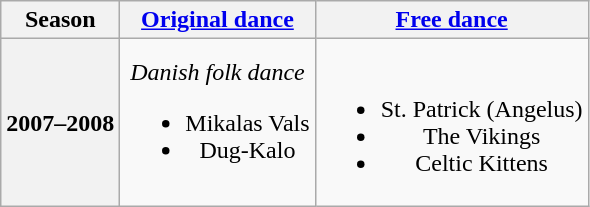<table class="wikitable" style="text-align:center">
<tr>
<th>Season</th>
<th><a href='#'>Original dance</a></th>
<th><a href='#'>Free dance</a></th>
</tr>
<tr>
<th>2007–2008 <br> </th>
<td><em>Danish folk dance</em><br><ul><li>Mikalas Vals <br></li><li>Dug-Kalo <br></li></ul></td>
<td><br><ul><li>St. Patrick (Angelus) <br></li><li>The Vikings <br></li><li>Celtic Kittens <br></li></ul></td>
</tr>
</table>
